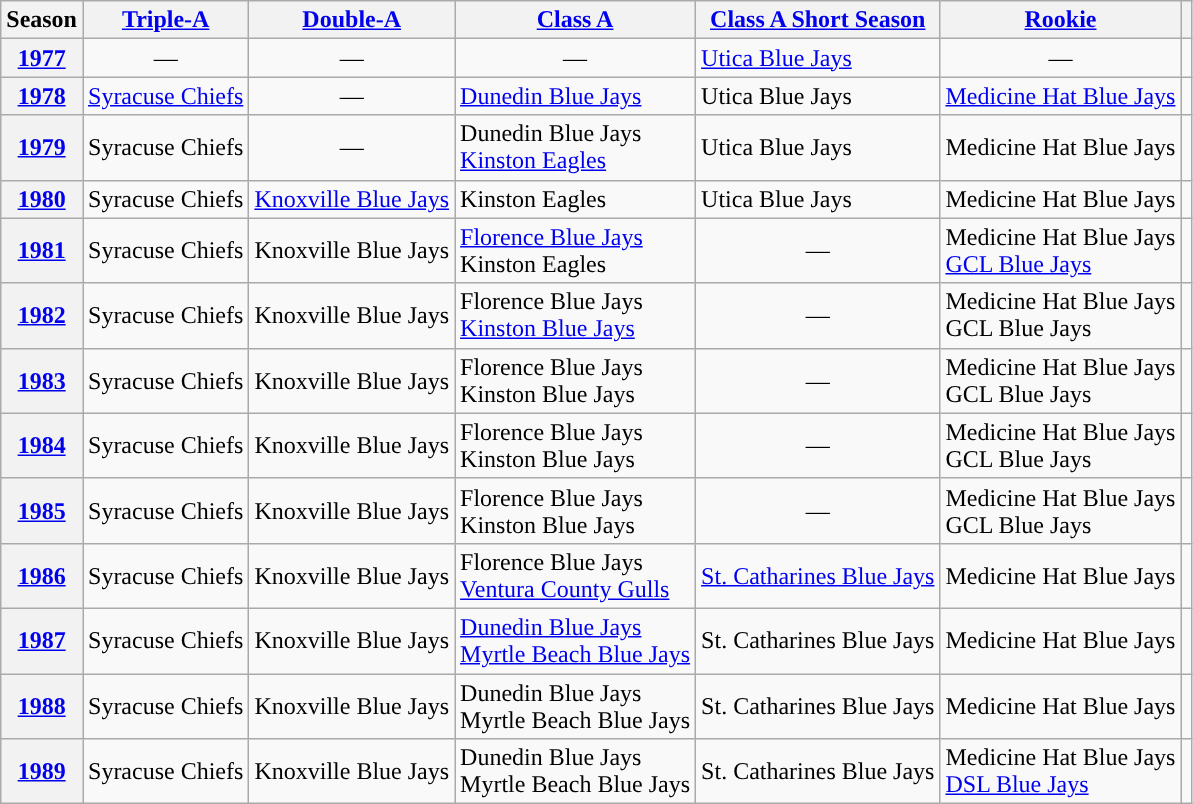<table class="wikitable plainrowheaders">
<tr>
<th scope="col">Season</th>
<th scope="col"><a href='#'><span>Triple-A</span></a></th>
<th scope="col"><a href='#'><span>Double-A</span></a></th>
<th scope="col"><a href='#'><span>Class A</span></a></th>
<th scope="col"><a href='#'><span>Class A Short Season</span></a></th>
<th scope="col"><a href='#'><span>Rookie</span></a></th>
<th scope="col"></th>
</tr>
<tr>
<th scope="row" style="text-align:center"><a href='#'>1977</a></th>
<td align="center">—</td>
<td align="center">—</td>
<td align="center">—</td>
<td><a href='#'>Utica Blue Jays</a></td>
<td align="center">—</td>
<td align="center"></td>
</tr>
<tr>
<th scope="row" style="text-align:center"><a href='#'>1978</a></th>
<td><a href='#'>Syracuse Chiefs</a></td>
<td align="center">—</td>
<td><a href='#'>Dunedin Blue Jays</a></td>
<td>Utica Blue Jays</td>
<td><a href='#'>Medicine Hat Blue Jays</a></td>
<td align="center"></td>
</tr>
<tr>
<th scope="row" style="text-align:center"><a href='#'>1979</a></th>
<td>Syracuse Chiefs</td>
<td align="center">—</td>
<td>Dunedin Blue Jays<br><a href='#'>Kinston Eagles</a></td>
<td>Utica Blue Jays</td>
<td>Medicine Hat Blue Jays</td>
<td align="center"></td>
</tr>
<tr>
<th scope="row" style="text-align:center"><a href='#'>1980</a></th>
<td>Syracuse Chiefs</td>
<td><a href='#'>Knoxville Blue Jays</a></td>
<td>Kinston Eagles</td>
<td>Utica Blue Jays</td>
<td>Medicine Hat Blue Jays</td>
<td align="center"></td>
</tr>
<tr>
<th scope="row" style="text-align:center"><a href='#'>1981</a></th>
<td>Syracuse Chiefs</td>
<td>Knoxville Blue Jays</td>
<td><a href='#'>Florence Blue Jays</a><br>Kinston Eagles</td>
<td align="center">—</td>
<td>Medicine Hat Blue Jays<br><a href='#'>GCL Blue Jays</a></td>
<td align="center"></td>
</tr>
<tr>
<th scope="row" style="text-align:center"><a href='#'>1982</a></th>
<td>Syracuse Chiefs</td>
<td>Knoxville Blue Jays</td>
<td>Florence Blue Jays<br><a href='#'>Kinston Blue Jays</a></td>
<td align="center">—</td>
<td>Medicine Hat Blue Jays<br>GCL Blue Jays</td>
<td align="center"></td>
</tr>
<tr>
<th scope="row" style="text-align:center"><a href='#'>1983</a></th>
<td>Syracuse Chiefs</td>
<td>Knoxville Blue Jays</td>
<td>Florence Blue Jays<br>Kinston Blue Jays</td>
<td align="center">—</td>
<td>Medicine Hat Blue Jays<br>GCL Blue Jays</td>
<td align="center"></td>
</tr>
<tr>
<th scope="row" style="text-align:center"><a href='#'>1984</a></th>
<td>Syracuse Chiefs</td>
<td>Knoxville Blue Jays</td>
<td>Florence Blue Jays<br>Kinston Blue Jays</td>
<td align="center">—</td>
<td>Medicine Hat Blue Jays<br>GCL Blue Jays</td>
<td align="center"></td>
</tr>
<tr>
<th scope="row" style="text-align:center"><a href='#'>1985</a></th>
<td>Syracuse Chiefs</td>
<td>Knoxville Blue Jays</td>
<td>Florence Blue Jays<br>Kinston Blue Jays</td>
<td align="center">—</td>
<td>Medicine Hat Blue Jays<br>GCL Blue Jays</td>
<td align="center"></td>
</tr>
<tr>
<th scope="row" style="text-align:center"><a href='#'>1986</a></th>
<td>Syracuse Chiefs</td>
<td>Knoxville Blue Jays</td>
<td>Florence Blue Jays<br><a href='#'>Ventura County Gulls</a></td>
<td><a href='#'>St. Catharines Blue Jays</a></td>
<td>Medicine Hat Blue Jays</td>
<td align="center"></td>
</tr>
<tr>
<th scope="row" style="text-align:center"><a href='#'>1987</a></th>
<td>Syracuse Chiefs</td>
<td>Knoxville Blue Jays</td>
<td><a href='#'>Dunedin Blue Jays</a><br><a href='#'>Myrtle Beach Blue Jays</a></td>
<td>St. Catharines Blue Jays</td>
<td>Medicine Hat Blue Jays</td>
<td align="center"></td>
</tr>
<tr>
<th scope="row" style="text-align:center"><a href='#'>1988</a></th>
<td>Syracuse Chiefs</td>
<td>Knoxville Blue Jays</td>
<td>Dunedin Blue Jays<br>Myrtle Beach Blue Jays</td>
<td>St. Catharines Blue Jays</td>
<td>Medicine Hat Blue Jays</td>
<td align="center"></td>
</tr>
<tr>
<th scope="row" style="text-align:center"><a href='#'>1989</a></th>
<td>Syracuse Chiefs</td>
<td>Knoxville Blue Jays</td>
<td>Dunedin Blue Jays<br>Myrtle Beach Blue Jays</td>
<td>St. Catharines Blue Jays</td>
<td>Medicine Hat Blue Jays<br><a href='#'>DSL Blue Jays</a></td>
<td align="center"></td>
</tr>
</table>
